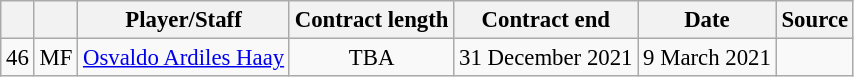<table class="wikitable plainrowheaders sortable" style="font-size:95%">
<tr>
<th></th>
<th></th>
<th scope="col">Player/Staff</th>
<th>Contract length</th>
<th>Contract end</th>
<th scope="col">Date</th>
<th>Source</th>
</tr>
<tr>
<td style="text-align:center;">46</td>
<td style="text-align:center;">MF</td>
<td> <a href='#'>Osvaldo Ardiles Haay</a></td>
<td style="text-align:center;">TBA</td>
<td style="text-align:center;">31 December 2021</td>
<td style="text-align:center;">9 March 2021</td>
<td style="text-align:center;"></td>
</tr>
</table>
